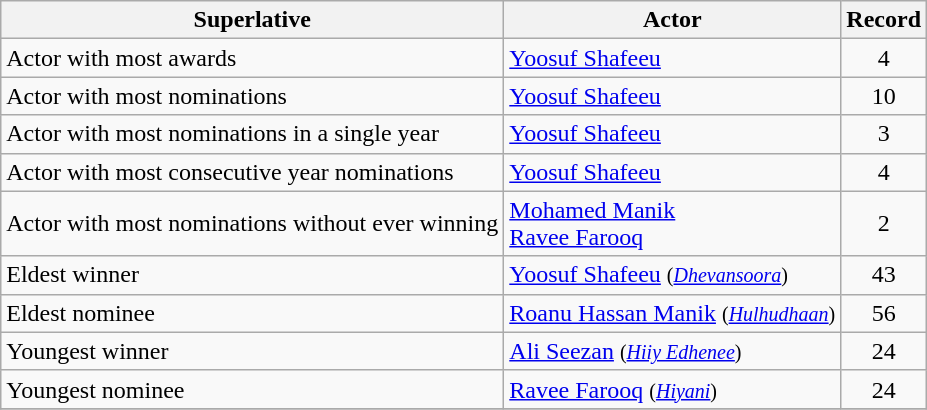<table class="wikitable">
<tr>
<th>Superlative</th>
<th>Actor</th>
<th>Record</th>
</tr>
<tr>
<td>Actor with most awards</td>
<td><a href='#'>Yoosuf Shafeeu</a></td>
<td style="text-align: center;">4</td>
</tr>
<tr>
<td>Actor with most nominations</td>
<td><a href='#'>Yoosuf Shafeeu</a></td>
<td style="text-align: center;">10</td>
</tr>
<tr>
<td>Actor with most nominations in a single year</td>
<td><a href='#'>Yoosuf Shafeeu</a></td>
<td style="text-align: center;">3<br></td>
</tr>
<tr>
<td>Actor with most consecutive year nominations</td>
<td><a href='#'>Yoosuf Shafeeu</a></td>
<td style="text-align: center;">4<br></td>
</tr>
<tr>
<td>Actor with most nominations without ever winning</td>
<td><a href='#'>Mohamed Manik</a><br><a href='#'>Ravee Farooq</a></td>
<td style="text-align: center;">2</td>
</tr>
<tr>
<td>Eldest winner</td>
<td><a href='#'>Yoosuf Shafeeu</a> <small>(<em><a href='#'>Dhevansoora</a></em>)</small></td>
<td style="text-align: center;">43</td>
</tr>
<tr>
<td>Eldest nominee</td>
<td><a href='#'>Roanu Hassan Manik</a> <small>(<em><a href='#'>Hulhudhaan</a></em>)</small></td>
<td style="text-align: center;">56</td>
</tr>
<tr>
<td>Youngest winner</td>
<td><a href='#'>Ali Seezan</a> <small>(<em><a href='#'>Hiiy Edhenee</a></em>)</small></td>
<td style="text-align: center;">24</td>
</tr>
<tr>
<td>Youngest nominee</td>
<td><a href='#'>Ravee Farooq</a> <small>(<em><a href='#'>Hiyani</a></em>)</small></td>
<td style="text-align: center;">24</td>
</tr>
<tr>
</tr>
</table>
